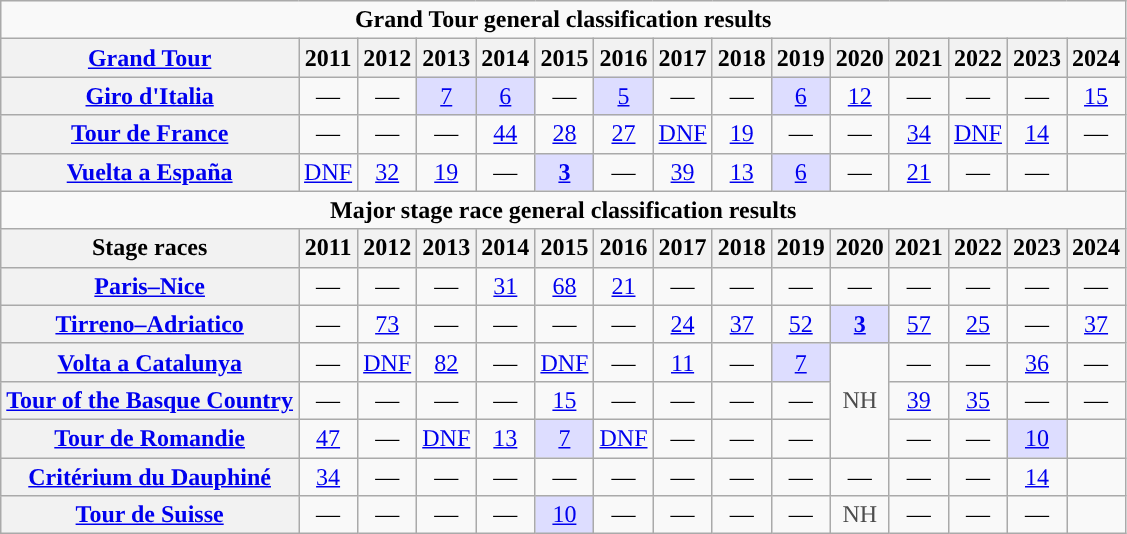<table class="wikitable plainrowheaders">
<tr>
<td colspan=15 align="center"><strong>Grand Tour general classification results</strong></td>
</tr>
<tr>
<th scope="col"><a href='#'>Grand Tour</a></th>
<th scope="col">2011</th>
<th scope="col">2012</th>
<th scope="col">2013</th>
<th scope="col">2014</th>
<th scope="col">2015</th>
<th scope="col">2016</th>
<th scope="col">2017</th>
<th scope="col">2018</th>
<th scope="col">2019</th>
<th scope="col">2020</th>
<th scope="col">2021</th>
<th scope="col">2022</th>
<th scope="col">2023</th>
<th scope="col">2024</th>
</tr>
<tr style="text-align:center;">
<th scope="row"> <a href='#'>Giro d'Italia</a></th>
<td>—</td>
<td>—</td>
<td style="background:#ddf;"><a href='#'>7</a></td>
<td style="background:#ddf;"><a href='#'>6</a></td>
<td>—</td>
<td style="background:#ddf;"><a href='#'>5</a></td>
<td>—</td>
<td>—</td>
<td style="background:#ddf;"><a href='#'>6</a></td>
<td><a href='#'>12</a></td>
<td>—</td>
<td>—</td>
<td>—</td>
<td><a href='#'>15</a></td>
</tr>
<tr style="text-align:center;">
<th scope="row"> <a href='#'>Tour de France</a></th>
<td>—</td>
<td>—</td>
<td>—</td>
<td><a href='#'>44</a></td>
<td><a href='#'>28</a></td>
<td><a href='#'>27</a></td>
<td><a href='#'>DNF</a></td>
<td><a href='#'>19</a></td>
<td>—</td>
<td>—</td>
<td><a href='#'>34</a></td>
<td><a href='#'>DNF</a></td>
<td><a href='#'>14</a></td>
<td>—</td>
</tr>
<tr style="text-align:center;">
<th scope="row"> <a href='#'>Vuelta a España</a></th>
<td><a href='#'>DNF</a></td>
<td><a href='#'>32</a></td>
<td><a href='#'>19</a></td>
<td>—</td>
<td style="background:#ddf;"><a href='#'><strong>3</strong></a></td>
<td>—</td>
<td><a href='#'>39</a></td>
<td><a href='#'>13</a></td>
<td style="background:#ddf;"><a href='#'>6</a></td>
<td>—</td>
<td><a href='#'>21</a></td>
<td>—</td>
<td>—</td>
<td></td>
</tr>
<tr>
<td colspan=15 align="center"><strong>Major stage race general classification results</strong></td>
</tr>
<tr>
<th scope="col">Stage races</th>
<th scope="col">2011</th>
<th scope="col">2012</th>
<th scope="col">2013</th>
<th scope="col">2014</th>
<th scope="col">2015</th>
<th scope="col">2016</th>
<th scope="col">2017</th>
<th scope="col">2018</th>
<th scope="col">2019</th>
<th scope="col">2020</th>
<th scope="col">2021</th>
<th scope="col">2022</th>
<th scope="col">2023</th>
<th scope="col">2024</th>
</tr>
<tr style="text-align:center;">
<th scope="row"> <a href='#'>Paris–Nice</a></th>
<td>—</td>
<td>—</td>
<td>—</td>
<td><a href='#'>31</a></td>
<td><a href='#'>68</a></td>
<td><a href='#'>21</a></td>
<td>—</td>
<td>—</td>
<td>—</td>
<td>—</td>
<td>—</td>
<td>—</td>
<td>—</td>
<td>—</td>
</tr>
<tr style="text-align:center;">
<th scope="row"> <a href='#'>Tirreno–Adriatico</a></th>
<td>—</td>
<td><a href='#'>73</a></td>
<td>—</td>
<td>—</td>
<td>—</td>
<td>—</td>
<td><a href='#'>24</a></td>
<td><a href='#'>37</a></td>
<td><a href='#'>52</a></td>
<td style="background:#ddf;"><a href='#'><strong>3</strong></a></td>
<td><a href='#'>57</a></td>
<td><a href='#'>25</a></td>
<td>—</td>
<td><a href='#'>37</a></td>
</tr>
<tr style="text-align:center;">
<th scope="row"> <a href='#'>Volta a Catalunya</a></th>
<td>—</td>
<td><a href='#'>DNF</a></td>
<td><a href='#'>82</a></td>
<td>—</td>
<td><a href='#'>DNF</a></td>
<td>—</td>
<td><a href='#'>11</a></td>
<td>—</td>
<td style="background:#ddf;"><a href='#'>7</a></td>
<td style="color:#4d4d4d;" rowspan=3>NH</td>
<td>—</td>
<td>—</td>
<td><a href='#'>36</a></td>
<td>—</td>
</tr>
<tr style="text-align:center;">
<th scope="row"> <a href='#'>Tour of the Basque Country</a></th>
<td>—</td>
<td>—</td>
<td>—</td>
<td>—</td>
<td><a href='#'>15</a></td>
<td>—</td>
<td>—</td>
<td>—</td>
<td>—</td>
<td><a href='#'>39</a></td>
<td><a href='#'>35</a></td>
<td>—</td>
<td>—</td>
</tr>
<tr style="text-align:center;">
<th scope="row"> <a href='#'>Tour de Romandie</a></th>
<td><a href='#'>47</a></td>
<td>—</td>
<td><a href='#'>DNF</a></td>
<td><a href='#'>13</a></td>
<td style="background:#ddf;"><a href='#'>7</a></td>
<td><a href='#'>DNF</a></td>
<td>—</td>
<td>—</td>
<td>—</td>
<td>—</td>
<td>—</td>
<td style="background:#ddf;"><a href='#'>10</a></td>
<td></td>
</tr>
<tr style="text-align:center;">
<th scope="row"> <a href='#'>Critérium du Dauphiné</a></th>
<td><a href='#'>34</a></td>
<td>—</td>
<td>—</td>
<td>—</td>
<td>—</td>
<td>—</td>
<td>—</td>
<td>—</td>
<td>—</td>
<td>—</td>
<td>—</td>
<td>—</td>
<td><a href='#'>14</a></td>
<td></td>
</tr>
<tr style="text-align:center;">
<th scope="row"> <a href='#'>Tour de Suisse</a></th>
<td>—</td>
<td>—</td>
<td>—</td>
<td>—</td>
<td style="background:#ddf;"><a href='#'>10</a></td>
<td>—</td>
<td>—</td>
<td>—</td>
<td>—</td>
<td style="color:#4d4d4d;">NH</td>
<td>—</td>
<td>—</td>
<td>—</td>
<td></td>
</tr>
</table>
